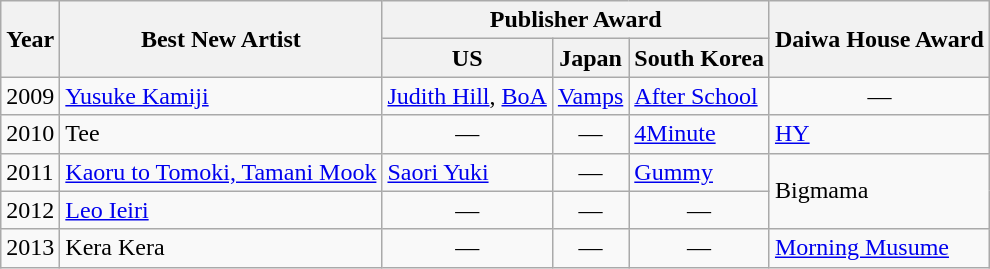<table class=wikitable>
<tr>
<th rowspan="2">Year</th>
<th rowspan="2">Best New Artist</th>
<th colspan=3>Publisher Award</th>
<th rowspan="2">Daiwa House Award</th>
</tr>
<tr>
<th>US</th>
<th>Japan</th>
<th>South Korea</th>
</tr>
<tr>
<td>2009</td>
<td><a href='#'>Yusuke Kamiji</a></td>
<td><a href='#'>Judith Hill</a>, <a href='#'>BoA</a></td>
<td><a href='#'>Vamps</a></td>
<td><a href='#'>After School</a></td>
<td style="text-align:center;">—</td>
</tr>
<tr>
<td>2010</td>
<td>Tee</td>
<td style="text-align:center;">—</td>
<td style="text-align:center;">—</td>
<td><a href='#'>4Minute</a></td>
<td><a href='#'>HY</a></td>
</tr>
<tr>
<td>2011</td>
<td><a href='#'>Kaoru to Tomoki, Tamani Mook</a></td>
<td><a href='#'>Saori Yuki</a></td>
<td style="text-align:center;">—</td>
<td><a href='#'>Gummy</a></td>
<td rowspan=2>Bigmama</td>
</tr>
<tr>
<td>2012</td>
<td><a href='#'>Leo Ieiri</a></td>
<td style="text-align:center;">—</td>
<td style="text-align:center;">—</td>
<td style="text-align:center;">—</td>
</tr>
<tr>
<td>2013</td>
<td>Kera Kera</td>
<td style="text-align:center;">—</td>
<td style="text-align:center;">—</td>
<td style="text-align:center;">—</td>
<td><a href='#'>Morning Musume</a></td>
</tr>
</table>
